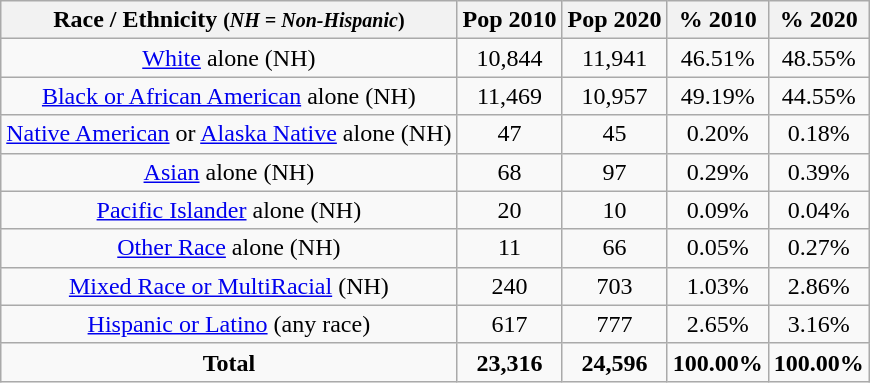<table class="wikitable" style="text-align:center;">
<tr>
<th>Race / Ethnicity <small>(<em>NH = Non-Hispanic</em>)</small></th>
<th>Pop 2010</th>
<th>Pop 2020</th>
<th>% 2010</th>
<th>% 2020</th>
</tr>
<tr>
<td><a href='#'>White</a> alone (NH)</td>
<td>10,844</td>
<td>11,941</td>
<td>46.51%</td>
<td>48.55%</td>
</tr>
<tr>
<td><a href='#'>Black or African American</a> alone (NH)</td>
<td>11,469</td>
<td>10,957</td>
<td>49.19%</td>
<td>44.55%</td>
</tr>
<tr>
<td><a href='#'>Native American</a> or <a href='#'>Alaska Native</a> alone (NH)</td>
<td>47</td>
<td>45</td>
<td>0.20%</td>
<td>0.18%</td>
</tr>
<tr>
<td><a href='#'>Asian</a> alone (NH)</td>
<td>68</td>
<td>97</td>
<td>0.29%</td>
<td>0.39%</td>
</tr>
<tr>
<td><a href='#'>Pacific Islander</a> alone (NH)</td>
<td>20</td>
<td>10</td>
<td>0.09%</td>
<td>0.04%</td>
</tr>
<tr>
<td><a href='#'>Other Race</a> alone (NH)</td>
<td>11</td>
<td>66</td>
<td>0.05%</td>
<td>0.27%</td>
</tr>
<tr>
<td><a href='#'>Mixed Race or MultiRacial</a> (NH)</td>
<td>240</td>
<td>703</td>
<td>1.03%</td>
<td>2.86%</td>
</tr>
<tr>
<td><a href='#'>Hispanic or Latino</a> (any race)</td>
<td>617</td>
<td>777</td>
<td>2.65%</td>
<td>3.16%</td>
</tr>
<tr>
<td><strong>Total</strong></td>
<td><strong>23,316</strong></td>
<td><strong>24,596</strong></td>
<td><strong>100.00%</strong></td>
<td><strong>100.00%</strong></td>
</tr>
</table>
